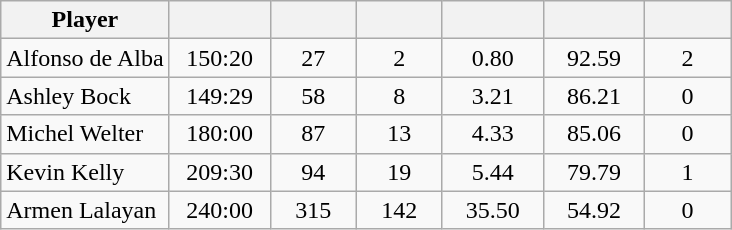<table class="wikitable sortable" style="text-align:center;">
<tr>
<th>Player</th>
<th width="60px"></th>
<th width="50px"></th>
<th width="50px"></th>
<th width="60px"></th>
<th width="60px"></th>
<th width="50px"></th>
</tr>
<tr>
<td style="text-align:left;"> Alfonso de Alba</td>
<td>150:20</td>
<td>27</td>
<td>2</td>
<td>0.80</td>
<td>92.59</td>
<td>2</td>
</tr>
<tr>
<td style="text-align:left;"> Ashley Bock</td>
<td>149:29</td>
<td>58</td>
<td>8</td>
<td>3.21</td>
<td>86.21</td>
<td>0</td>
</tr>
<tr>
<td style="text-align:left;"> Michel Welter</td>
<td>180:00</td>
<td>87</td>
<td>13</td>
<td>4.33</td>
<td>85.06</td>
<td>0</td>
</tr>
<tr>
<td style="text-align:left;"> Kevin Kelly</td>
<td>209:30</td>
<td>94</td>
<td>19</td>
<td>5.44</td>
<td>79.79</td>
<td>1</td>
</tr>
<tr>
<td style="text-align:left;"> Armen Lalayan</td>
<td>240:00</td>
<td>315</td>
<td>142</td>
<td>35.50</td>
<td>54.92</td>
<td>0</td>
</tr>
</table>
